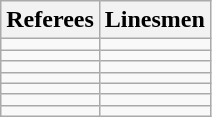<table class="wikitable">
<tr>
<th>Referees</th>
<th>Linesmen</th>
</tr>
<tr>
<td> </td>
<td> </td>
</tr>
<tr>
<td> </td>
<td> </td>
</tr>
<tr>
<td> </td>
<td> </td>
</tr>
<tr>
<td> </td>
<td> </td>
</tr>
<tr>
<td> </td>
<td> </td>
</tr>
<tr>
<td> </td>
<td> </td>
</tr>
<tr>
<td> </td>
<td> </td>
</tr>
</table>
